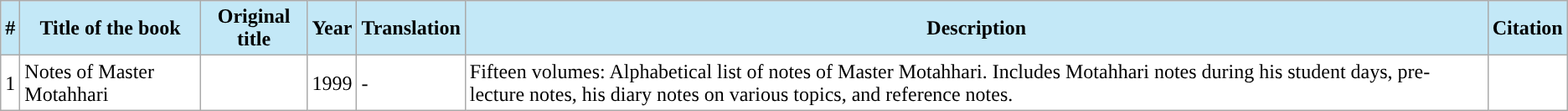<table class="wikitable" style="background-color:#ffffff; color:#000000">
<tr>
<th style="background-color:#c3e8f7;">#</th>
<th style="background-color:#c3e8f7;">Title of the book</th>
<th style="background-color:#c3e8f7;">Original title</th>
<th style="background-color:#c3e8f7;">Year</th>
<th style="background-color:#c3e8f7;">Translation</th>
<th style="background-color:#c3e8f7;">Description</th>
<th style="background-color:#c3e8f7;">Citation</th>
</tr>
<tr>
<td>1</td>
<td>Notes of Master Motahhari</td>
<td></td>
<td>1999</td>
<td>-</td>
<td>Fifteen volumes: Alphabetical list of notes of Master Motahhari. Includes Motahhari notes during his student days, pre-lecture notes, his diary notes on various topics, and reference notes.</td>
<td></td>
</tr>
</table>
